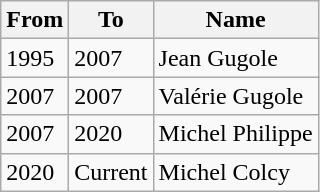<table class="wikitable">
<tr>
<th>From</th>
<th>To</th>
<th>Name</th>
</tr>
<tr>
<td>1995</td>
<td>2007</td>
<td>Jean Gugole</td>
</tr>
<tr>
<td>2007</td>
<td>2007</td>
<td>Valérie Gugole</td>
</tr>
<tr>
<td>2007</td>
<td>2020</td>
<td>Michel Philippe</td>
</tr>
<tr>
<td>2020</td>
<td>Current</td>
<td>Michel Colcy</td>
</tr>
</table>
